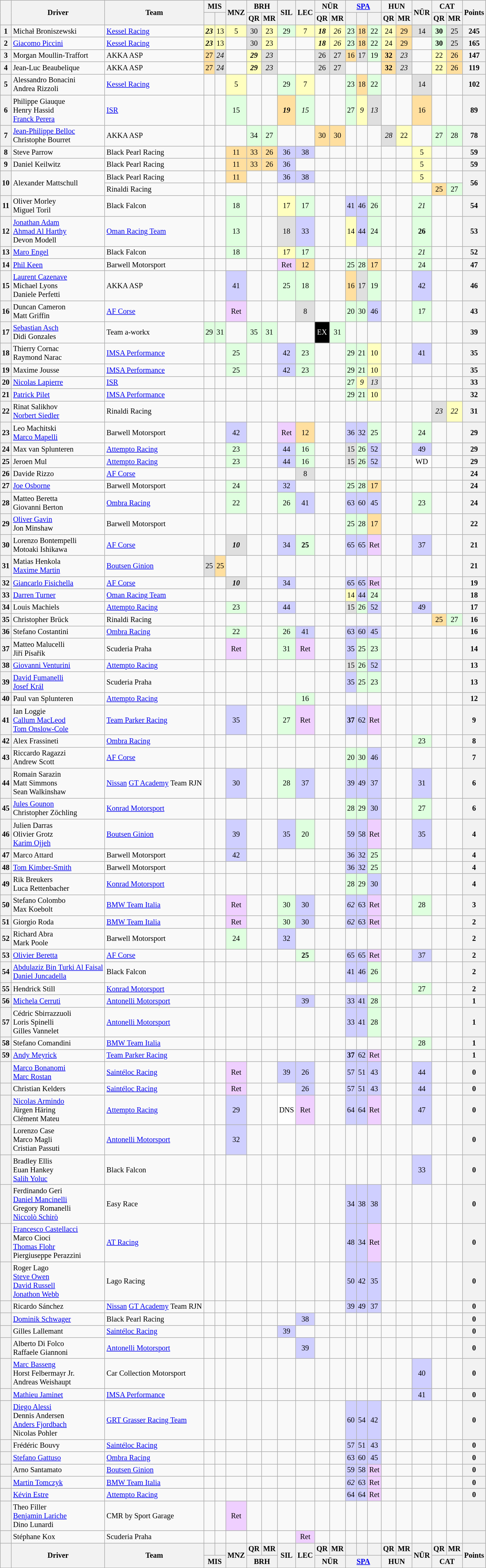<table class="wikitable" style="font-size: 85%; text-align:center;">
<tr>
<th rowspan=2></th>
<th rowspan=2>Driver</th>
<th rowspan=2>Team</th>
<th colspan=2>MIS<br></th>
<th rowspan=2>MNZ<br></th>
<th colspan=2>BRH<br></th>
<th rowspan=2>SIL<br></th>
<th rowspan=2>LEC<br></th>
<th colspan=2>NÜR<br></th>
<th colspan=3><a href='#'>SPA</a><br></th>
<th colspan=2>HUN<br></th>
<th rowspan=2>NÜR<br></th>
<th colspan=2>CAT<br></th>
<th rowspan=2>Points</th>
</tr>
<tr>
<th></th>
<th></th>
<th>QR</th>
<th>MR</th>
<th>QR</th>
<th>MR</th>
<th></th>
<th></th>
<th></th>
<th>QR</th>
<th>MR</th>
<th>QR</th>
<th>MR</th>
</tr>
<tr>
<th>1</th>
<td align=left> Michał Broniszewski</td>
<td align=left> <a href='#'>Kessel Racing</a></td>
<td style="background:#FFFFBF;"><strong><em>23</em></strong></td>
<td style="background:#FFFFBF;">13</td>
<td style="background:#FFFFBF;">5</td>
<td style="background:#DFDFDF;">30</td>
<td style="background:#FFFFBF;">23</td>
<td style="background:#DFFFDF;">29</td>
<td style="background:#FFFFBF;">7</td>
<td style="background:#FFFFBF;"><strong><em>18</em></strong></td>
<td style="background:#FFFFBF;"><em>26</em></td>
<td style="background:#DFFFDF;">23</td>
<td style="background:#FFDF9F;">18</td>
<td style="background:#DFFFDF;">22</td>
<td style="background:#FFFFBF;">24</td>
<td style="background:#FFDF9F;">29</td>
<td style="background:#DFDFDF;">14</td>
<td style="background:#DFFFDF;"><strong>30</strong></td>
<td style="background:#DFDFDF;">25</td>
<th>245</th>
</tr>
<tr>
<th>2</th>
<td align=left> <a href='#'>Giacomo Piccini</a></td>
<td align=left> <a href='#'>Kessel Racing</a></td>
<td style="background:#FFFFBF;"><strong><em>23</em></strong></td>
<td style="background:#FFFFBF;">13</td>
<td></td>
<td style="background:#DFDFDF;">30</td>
<td style="background:#FFFFBF;">23</td>
<td></td>
<td></td>
<td style="background:#FFFFBF;"><strong><em>18</em></strong></td>
<td style="background:#FFFFBF;"><em>26</em></td>
<td style="background:#DFFFDF;">23</td>
<td style="background:#FFDF9F;">18</td>
<td style="background:#DFFFDF;">22</td>
<td style="background:#FFFFBF;">24</td>
<td style="background:#FFDF9F;">29</td>
<td></td>
<td style="background:#DFFFDF;"><strong>30</strong></td>
<td style="background:#DFDFDF;">25</td>
<th>165</th>
</tr>
<tr>
<th>3</th>
<td align=left> Morgan Moullin-Traffort</td>
<td align=left> AKKA ASP</td>
<td style="background:#FFDF9F;">27</td>
<td style="background:#DFDFDF;"><em>24</em></td>
<td></td>
<td style="background:#FFFFBF;"><strong><em>29</em></strong></td>
<td style="background:#DFDFDF;"><em>23</em></td>
<td></td>
<td></td>
<td style="background:#DFDFDF;">26</td>
<td style="background:#DFDFDF;">27</td>
<td style="background:#FFDF9F;">16</td>
<td style="background:#DFDFDF;">17</td>
<td style="background:#DFFFDF;">19</td>
<td style="background:#FFDF9F;"><strong>32</strong></td>
<td style="background:#DFDFDF;"><em>23</em></td>
<td></td>
<td style="background:#FFFFBF;">22</td>
<td style="background:#FFDF9F;">26</td>
<th>147</th>
</tr>
<tr>
<th>4</th>
<td align=left> Jean-Luc Beaubelique</td>
<td align=left> AKKA ASP</td>
<td style="background:#FFDF9F;">27</td>
<td style="background:#DFDFDF;"><em>24</em></td>
<td></td>
<td style="background:#FFFFBF;"><strong><em>29</em></strong></td>
<td style="background:#DFDFDF;"><em>23</em></td>
<td></td>
<td></td>
<td style="background:#DFDFDF;">26</td>
<td style="background:#DFDFDF;">27</td>
<td></td>
<td></td>
<td></td>
<td style="background:#FFDF9F;"><strong>32</strong></td>
<td style="background:#DFDFDF;"><em>23</em></td>
<td></td>
<td style="background:#FFFFBF;">22</td>
<td style="background:#FFDF9F;">26</td>
<th>119</th>
</tr>
<tr>
<th>5</th>
<td align=left> Alessandro Bonacini<br> Andrea Rizzoli</td>
<td align=left> <a href='#'>Kessel Racing</a></td>
<td></td>
<td></td>
<td style="background:#FFFFBF;">5</td>
<td></td>
<td></td>
<td style="background:#DFFFDF;">29</td>
<td style="background:#FFFFBF;">7</td>
<td></td>
<td></td>
<td style="background:#DFFFDF;">23</td>
<td style="background:#FFDF9F;">18</td>
<td style="background:#DFFFDF;">22</td>
<td></td>
<td></td>
<td style="background:#DFDFDF;">14</td>
<td></td>
<td></td>
<th>102</th>
</tr>
<tr>
<th>6</th>
<td align=left> Philippe Giauque<br> Henry Hassid<br> <a href='#'>Franck Perera</a></td>
<td align=left> <a href='#'>ISR</a></td>
<td></td>
<td></td>
<td style="background:#DFFFDF;">15</td>
<td></td>
<td></td>
<td style="background:#FFDF9F;"><strong><em>19</em></strong></td>
<td style="background:#DFFFDF;"><em>15</em></td>
<td></td>
<td></td>
<td style="background:#DFFFDF;">27</td>
<td style="background:#FFFFBF;"><em>9</em></td>
<td style="background:#DFDFDF;"><em>13</em></td>
<td></td>
<td></td>
<td style="background:#FFDF9F;">16</td>
<td></td>
<td></td>
<th>89</th>
</tr>
<tr>
<th>7</th>
<td align=left> <a href='#'>Jean-Philippe Belloc</a><br> Christophe Bourret</td>
<td align=left> AKKA ASP</td>
<td></td>
<td></td>
<td></td>
<td style="background:#DFFFDF;">34</td>
<td style="background:#DFFFDF;">27</td>
<td></td>
<td></td>
<td style="background:#FFDF9F;">30</td>
<td style="background:#FFDF9F;">30</td>
<td></td>
<td></td>
<td></td>
<td style="background:#DFDFDF;"><em>28</em></td>
<td style="background:#FFFFBF;">22</td>
<td></td>
<td style="background:#DFFFDF;">27</td>
<td style="background:#DFFFDF;">28</td>
<th>78</th>
</tr>
<tr>
<th>8</th>
<td align=left> Steve Parrow</td>
<td align=left> Black Pearl Racing</td>
<td></td>
<td></td>
<td style="background:#FFDF9F;">11</td>
<td style="background:#FFDF9F;">33</td>
<td style="background:#FFDF9F;">26</td>
<td style="background:#CFCFFF;">36</td>
<td style="background:#CFCFFF;">38</td>
<td></td>
<td></td>
<td></td>
<td></td>
<td></td>
<td></td>
<td></td>
<td style="background:#FFFFBF;">5</td>
<td></td>
<td></td>
<th>59</th>
</tr>
<tr>
<th>9</th>
<td align=left> Daniel Keilwitz</td>
<td align=left> Black Pearl Racing</td>
<td></td>
<td></td>
<td style="background:#FFDF9F;">11</td>
<td style="background:#FFDF9F;">33</td>
<td style="background:#FFDF9F;">26</td>
<td style="background:#CFCFFF;">36</td>
<td></td>
<td></td>
<td></td>
<td></td>
<td></td>
<td></td>
<td></td>
<td></td>
<td style="background:#FFFFBF;">5</td>
<td></td>
<td></td>
<th>59</th>
</tr>
<tr>
<th rowspan=2>10</th>
<td rowspan=2 align=left> Alexander Mattschull</td>
<td align=left> Black Pearl Racing</td>
<td></td>
<td></td>
<td style="background:#FFDF9F;">11</td>
<td></td>
<td></td>
<td style="background:#CFCFFF;">36</td>
<td style="background:#CFCFFF;">38</td>
<td></td>
<td></td>
<td></td>
<td></td>
<td></td>
<td></td>
<td></td>
<td style="background:#FFFFBF;">5</td>
<td></td>
<td></td>
<th rowspan=2>56</th>
</tr>
<tr>
<td align=left> Rinaldi Racing</td>
<td></td>
<td></td>
<td></td>
<td></td>
<td></td>
<td></td>
<td></td>
<td></td>
<td></td>
<td></td>
<td></td>
<td></td>
<td></td>
<td></td>
<td></td>
<td style="background:#FFDF9F;">25</td>
<td style="background:#DFFFDF;">27</td>
</tr>
<tr>
<th>11</th>
<td align=left> Oliver Morley<br> Miguel Toril</td>
<td align=left> Black Falcon</td>
<td></td>
<td></td>
<td style="background:#DFFFDF;">18</td>
<td></td>
<td></td>
<td style="background:#FFFFBF;">17</td>
<td style="background:#DFFFDF;">17</td>
<td></td>
<td></td>
<td style="background:#CFCFFF;">41</td>
<td style="background:#CFCFFF;">46</td>
<td style="background:#DFFFDF;">26</td>
<td></td>
<td></td>
<td style="background:#DFFFDF;"><em>21</em></td>
<td></td>
<td></td>
<th>54</th>
</tr>
<tr>
<th>12</th>
<td align=left> <a href='#'>Jonathan Adam</a><br> <a href='#'>Ahmad Al Harthy</a><br> Devon Modell</td>
<td align=left> <a href='#'>Oman Racing Team</a></td>
<td></td>
<td></td>
<td style="background:#DFFFDF;">13</td>
<td></td>
<td></td>
<td style="background:#DFDFDF;">18</td>
<td style="background:#CFCFFF;">33</td>
<td></td>
<td></td>
<td style="background:#FFFFBF;">14</td>
<td style="background:#CFCFFF;">44</td>
<td style="background:#DFFFDF;">24</td>
<td></td>
<td></td>
<td style="background:#DFFFDF;"><strong>26</strong></td>
<td></td>
<td></td>
<th>53</th>
</tr>
<tr>
<th>13</th>
<td align=left> <a href='#'>Maro Engel</a></td>
<td align=left> Black Falcon</td>
<td></td>
<td></td>
<td style="background:#DFFFDF;">18</td>
<td></td>
<td></td>
<td style="background:#FFFFBF;">17</td>
<td style="background:#DFFFDF;">17</td>
<td></td>
<td></td>
<td></td>
<td></td>
<td></td>
<td></td>
<td></td>
<td style="background:#DFFFDF;"><em>21</em></td>
<td></td>
<td></td>
<th>52</th>
</tr>
<tr>
<th>14</th>
<td align=left> <a href='#'>Phil Keen</a></td>
<td align=left> Barwell Motorsport</td>
<td></td>
<td></td>
<td></td>
<td></td>
<td></td>
<td style="background:#EFCFFF;">Ret</td>
<td style="background:#FFDF9F;">12</td>
<td></td>
<td></td>
<td style="background:#DFFFDF;">25</td>
<td style="background:#DFFFDF;">28</td>
<td style="background:#FFDF9F;">17</td>
<td></td>
<td></td>
<td style="background:#DFFFDF;">24</td>
<td></td>
<td></td>
<th>47</th>
</tr>
<tr>
<th>15</th>
<td align=left> <a href='#'>Laurent Cazenave</a><br> Michael Lyons<br> Daniele Perfetti</td>
<td align=left> AKKA ASP</td>
<td></td>
<td></td>
<td style="background:#CFCFFF;">41</td>
<td></td>
<td></td>
<td style="background:#DFFFDF;">25</td>
<td style="background:#DFFFDF;">18</td>
<td></td>
<td></td>
<td style="background:#FFDF9F;">16</td>
<td style="background:#DFDFDF;">17</td>
<td style="background:#DFFFDF;">19</td>
<td></td>
<td></td>
<td style="background:#CFCFFF;">42</td>
<td></td>
<td></td>
<th>46</th>
</tr>
<tr>
<th>16</th>
<td align=left> Duncan Cameron<br> Matt Griffin</td>
<td align=left> <a href='#'>AF Corse</a></td>
<td></td>
<td></td>
<td style="background:#EFCFFF;">Ret</td>
<td></td>
<td></td>
<td></td>
<td style="background:#DFDFDF;">8</td>
<td></td>
<td></td>
<td style="background:#DFFFDF;">20</td>
<td style="background:#DFFFDF;">30</td>
<td style="background:#CFCFFF;">46</td>
<td></td>
<td></td>
<td style="background:#DFFFDF;">17</td>
<td></td>
<td></td>
<th>43</th>
</tr>
<tr>
<th>17</th>
<td align=left> <a href='#'>Sebastian Asch</a><br> Didi Gonzales</td>
<td align=left> Team a-workx</td>
<td style="background:#DFFFDF;">29</td>
<td style="background:#DFFFDF;">31</td>
<td></td>
<td style="background:#DFFFDF;">35</td>
<td style="background:#DFFFDF;">31</td>
<td></td>
<td></td>
<td style="background:#000000; color:white;">EX</td>
<td style="background:#DFFFDF;">31</td>
<td></td>
<td></td>
<td></td>
<td></td>
<td></td>
<td></td>
<td></td>
<td></td>
<th>39</th>
</tr>
<tr>
<th>18</th>
<td align=left> Thierry Cornac<br> Raymond Narac</td>
<td align=left> <a href='#'>IMSA Performance</a></td>
<td></td>
<td></td>
<td style="background:#DFFFDF;">25</td>
<td></td>
<td></td>
<td style="background:#CFCFFF;">42</td>
<td style="background:#DFFFDF;">23</td>
<td></td>
<td></td>
<td style="background:#DFFFDF;">29</td>
<td style="background:#DFFFDF;">21</td>
<td style="background:#FFFFBF;">10</td>
<td></td>
<td></td>
<td style="background:#CFCFFF;">41</td>
<td></td>
<td></td>
<th>35</th>
</tr>
<tr>
<th>19</th>
<td align=left> Maxime Jousse</td>
<td align=left> <a href='#'>IMSA Performance</a></td>
<td></td>
<td></td>
<td style="background:#DFFFDF;">25</td>
<td></td>
<td></td>
<td style="background:#CFCFFF;">42</td>
<td style="background:#DFFFDF;">23</td>
<td></td>
<td></td>
<td style="background:#DFFFDF;">29</td>
<td style="background:#DFFFDF;">21</td>
<td style="background:#FFFFBF;">10</td>
<td></td>
<td></td>
<td></td>
<td></td>
<td></td>
<th>35</th>
</tr>
<tr>
<th>20</th>
<td align=left> <a href='#'>Nicolas Lapierre</a></td>
<td align=left> <a href='#'>ISR</a></td>
<td></td>
<td></td>
<td></td>
<td></td>
<td></td>
<td></td>
<td></td>
<td></td>
<td></td>
<td style="background:#DFFFDF;">27</td>
<td style="background:#FFFFBF;"><em>9</em></td>
<td style="background:#DFDFDF;"><em>13</em></td>
<td></td>
<td></td>
<td></td>
<td></td>
<td></td>
<th>33</th>
</tr>
<tr>
<th>21</th>
<td align=left> <a href='#'>Patrick Pilet</a></td>
<td align=left> <a href='#'>IMSA Performance</a></td>
<td></td>
<td></td>
<td></td>
<td></td>
<td></td>
<td></td>
<td></td>
<td></td>
<td></td>
<td style="background:#DFFFDF;">29</td>
<td style="background:#DFFFDF;">21</td>
<td style="background:#FFFFBF;">10</td>
<td></td>
<td></td>
<td></td>
<td></td>
<td></td>
<th>32</th>
</tr>
<tr>
<th>22</th>
<td align=left> Rinat Salikhov<br> <a href='#'>Norbert Siedler</a></td>
<td align=left> Rinaldi Racing</td>
<td></td>
<td></td>
<td></td>
<td></td>
<td></td>
<td></td>
<td></td>
<td></td>
<td></td>
<td></td>
<td></td>
<td></td>
<td></td>
<td></td>
<td></td>
<td style="background:#DFDFDF;"><em>23</em></td>
<td style="background:#FFFFBF;"><em>22</em></td>
<th>31</th>
</tr>
<tr>
<th>23</th>
<td align=left> Leo Machitski<br> <a href='#'>Marco Mapelli</a></td>
<td align=left> Barwell Motorsport</td>
<td></td>
<td></td>
<td style="background:#CFCFFF;">42</td>
<td></td>
<td></td>
<td style="background:#EFCFFF;">Ret</td>
<td style="background:#FFDF9F;">12</td>
<td></td>
<td></td>
<td style="background:#CFCFFF;">36</td>
<td style="background:#CFCFFF;">32</td>
<td style="background:#DFFFDF;">25</td>
<td></td>
<td></td>
<td style="background:#DFFFDF;">24</td>
<td></td>
<td></td>
<th>29</th>
</tr>
<tr>
<th>24</th>
<td align=left> Max van Splunteren</td>
<td align=left> <a href='#'>Attempto Racing</a></td>
<td></td>
<td></td>
<td style="background:#DFFFDF;">23</td>
<td></td>
<td></td>
<td style="background:#CFCFFF;">44</td>
<td style="background:#DFFFDF;">16</td>
<td></td>
<td></td>
<td style="background:#DFDFDF;">15</td>
<td style="background:#DFFFDF;">26</td>
<td style="background:#CFCFFF;">52</td>
<td></td>
<td></td>
<td style="background:#CFCFFF;">49</td>
<td></td>
<td></td>
<th>29</th>
</tr>
<tr>
<th>25</th>
<td align=left> Jeroen Mul</td>
<td align=left> <a href='#'>Attempto Racing</a></td>
<td></td>
<td></td>
<td style="background:#DFFFDF;">23</td>
<td></td>
<td></td>
<td style="background:#CFCFFF;">44</td>
<td style="background:#DFFFDF;">16</td>
<td></td>
<td></td>
<td style="background:#DFDFDF;">15</td>
<td style="background:#DFFFDF;">26</td>
<td style="background:#CFCFFF;">52</td>
<td></td>
<td></td>
<td style="background:#FFFFFF;">WD</td>
<td></td>
<td></td>
<th>29</th>
</tr>
<tr>
<th>26</th>
<td align=left> Davide Rizzo</td>
<td align=left> <a href='#'>AF Corse</a></td>
<td></td>
<td></td>
<td></td>
<td></td>
<td></td>
<td></td>
<td style="background:#DFDFDF;">8</td>
<td></td>
<td></td>
<td></td>
<td></td>
<td></td>
<td></td>
<td></td>
<td></td>
<td></td>
<td></td>
<th>24</th>
</tr>
<tr>
<th>27</th>
<td align=left> <a href='#'>Joe Osborne</a></td>
<td align=left> Barwell Motorsport</td>
<td></td>
<td></td>
<td style="background:#DFFFDF;">24</td>
<td></td>
<td></td>
<td style="background:#CFCFFF;">32</td>
<td></td>
<td></td>
<td></td>
<td style="background:#DFFFDF;">25</td>
<td style="background:#DFFFDF;">28</td>
<td style="background:#FFDF9F;">17</td>
<td></td>
<td></td>
<td></td>
<td></td>
<td></td>
<th>24</th>
</tr>
<tr>
<th>28</th>
<td align=left> Matteo Beretta<br> Giovanni Berton</td>
<td align=left> <a href='#'>Ombra Racing</a></td>
<td></td>
<td></td>
<td style="background:#DFFFDF;">22</td>
<td></td>
<td></td>
<td style="background:#DFFFDF;">26</td>
<td style="background:#CFCFFF;">41</td>
<td></td>
<td></td>
<td style="background:#CFCFFF;">63</td>
<td style="background:#CFCFFF;">60</td>
<td style="background:#CFCFFF;">45</td>
<td></td>
<td></td>
<td style="background:#DFFFDF;">23</td>
<td></td>
<td></td>
<th>24</th>
</tr>
<tr>
<th>29</th>
<td align=left> <a href='#'>Oliver Gavin</a><br> Jon Minshaw</td>
<td align=left> Barwell Motorsport</td>
<td></td>
<td></td>
<td></td>
<td></td>
<td></td>
<td></td>
<td></td>
<td></td>
<td></td>
<td style="background:#DFFFDF;">25</td>
<td style="background:#DFFFDF;">28</td>
<td style="background:#FFDF9F;">17</td>
<td></td>
<td></td>
<td></td>
<td></td>
<td></td>
<th>22</th>
</tr>
<tr>
<th>30</th>
<td align=left> Lorenzo Bontempelli<br> Motoaki Ishikawa</td>
<td align=left> <a href='#'>AF Corse</a></td>
<td></td>
<td></td>
<td style="background:#DFDFDF;"><strong><em>10</em></strong></td>
<td></td>
<td></td>
<td style="background:#CFCFFF;">34</td>
<td style="background:#DFFFDF;"><strong>25</strong></td>
<td></td>
<td></td>
<td style="background:#CFCFFF;">65</td>
<td style="background:#CFCFFF;">65</td>
<td style="background:#EFCFFF;">Ret</td>
<td></td>
<td></td>
<td style="background:#CFCFFF;">37</td>
<td></td>
<td></td>
<th>21</th>
</tr>
<tr>
<th>31</th>
<td align=left> Matias Henkola<br> <a href='#'>Maxime Martin</a></td>
<td align=left> <a href='#'>Boutsen Ginion</a></td>
<td style="background:#DFDFDF;">25</td>
<td style="background:#FFDF9F;">25</td>
<td></td>
<td></td>
<td></td>
<td></td>
<td></td>
<td></td>
<td></td>
<td></td>
<td></td>
<td></td>
<td></td>
<td></td>
<td></td>
<td></td>
<td></td>
<th>21</th>
</tr>
<tr>
<th>32</th>
<td align=left> <a href='#'>Giancarlo Fisichella</a></td>
<td align=left> <a href='#'>AF Corse</a></td>
<td></td>
<td></td>
<td style="background:#DFDFDF;"><strong><em>10</em></strong></td>
<td></td>
<td></td>
<td style="background:#CFCFFF;">34</td>
<td></td>
<td></td>
<td></td>
<td style="background:#CFCFFF;">65</td>
<td style="background:#CFCFFF;">65</td>
<td style="background:#EFCFFF;">Ret</td>
<td></td>
<td></td>
<td></td>
<td></td>
<td></td>
<th>19</th>
</tr>
<tr>
<th>33</th>
<td align=left> <a href='#'>Darren Turner</a></td>
<td align=left> <a href='#'>Oman Racing Team</a></td>
<td></td>
<td></td>
<td></td>
<td></td>
<td></td>
<td></td>
<td></td>
<td></td>
<td></td>
<td style="background:#FFFFBF;">14</td>
<td style="background:#CFCFFF;">44</td>
<td style="background:#DFFFDF;">24</td>
<td></td>
<td></td>
<td></td>
<td></td>
<td></td>
<th>18</th>
</tr>
<tr>
<th>34</th>
<td align=left> Louis Machiels</td>
<td align=left> <a href='#'>Attempto Racing</a></td>
<td></td>
<td></td>
<td style="background:#DFFFDF;">23</td>
<td></td>
<td></td>
<td style="background:#CFCFFF;">44</td>
<td></td>
<td></td>
<td></td>
<td style="background:#DFDFDF;">15</td>
<td style="background:#DFFFDF;">26</td>
<td style="background:#CFCFFF;">52</td>
<td></td>
<td></td>
<td style="background:#CFCFFF;">49</td>
<td></td>
<td></td>
<th>17</th>
</tr>
<tr>
<th>35</th>
<td align=left> Christopher Brück</td>
<td align=left> Rinaldi Racing</td>
<td></td>
<td></td>
<td></td>
<td></td>
<td></td>
<td></td>
<td></td>
<td></td>
<td></td>
<td></td>
<td></td>
<td></td>
<td></td>
<td></td>
<td></td>
<td style="background:#FFDF9F;">25</td>
<td style="background:#DFFFDF;">27</td>
<th>16</th>
</tr>
<tr>
<th>36</th>
<td align=left> Stefano Costantini</td>
<td align=left> <a href='#'>Ombra Racing</a></td>
<td></td>
<td></td>
<td style="background:#DFFFDF;">22</td>
<td></td>
<td></td>
<td style="background:#DFFFDF;">26</td>
<td style="background:#CFCFFF;">41</td>
<td></td>
<td></td>
<td style="background:#CFCFFF;">63</td>
<td style="background:#CFCFFF;">60</td>
<td style="background:#CFCFFF;">45</td>
<td></td>
<td></td>
<td></td>
<td></td>
<td></td>
<th>16</th>
</tr>
<tr>
<th>37</th>
<td align=left> Matteo Malucelli<br> Jiří Písařík</td>
<td align=left> Scuderia Praha</td>
<td></td>
<td></td>
<td style="background:#EFCFFF;">Ret</td>
<td></td>
<td></td>
<td style="background:#DFFFDF;">31</td>
<td style="background:#EFCFFF;">Ret</td>
<td></td>
<td></td>
<td style="background:#CFCFFF;">35</td>
<td style="background:#DFFFDF;">25</td>
<td style="background:#DFFFDF;">23</td>
<td></td>
<td></td>
<td></td>
<td></td>
<td></td>
<th>14</th>
</tr>
<tr>
<th>38</th>
<td align=left> <a href='#'>Giovanni Venturini</a></td>
<td align=left> <a href='#'>Attempto Racing</a></td>
<td></td>
<td></td>
<td></td>
<td></td>
<td></td>
<td></td>
<td></td>
<td></td>
<td></td>
<td style="background:#DFDFDF;">15</td>
<td style="background:#DFFFDF;">26</td>
<td style="background:#CFCFFF;">52</td>
<td></td>
<td></td>
<td></td>
<td></td>
<td></td>
<th>13</th>
</tr>
<tr>
<th>39</th>
<td align=left> <a href='#'>David Fumanelli</a><br> <a href='#'>Josef Král</a></td>
<td align=left> Scuderia Praha</td>
<td></td>
<td></td>
<td></td>
<td></td>
<td></td>
<td></td>
<td></td>
<td></td>
<td></td>
<td style="background:#CFCFFF;">35</td>
<td style="background:#DFFFDF;">25</td>
<td style="background:#DFFFDF;">23</td>
<td></td>
<td></td>
<td></td>
<td></td>
<td></td>
<th>13</th>
</tr>
<tr>
<th>40</th>
<td align=left> Paul van Splunteren</td>
<td align=left> <a href='#'>Attempto Racing</a></td>
<td></td>
<td></td>
<td></td>
<td></td>
<td></td>
<td></td>
<td style="background:#DFFFDF;">16</td>
<td></td>
<td></td>
<td></td>
<td></td>
<td></td>
<td></td>
<td></td>
<td></td>
<td></td>
<td></td>
<th>12</th>
</tr>
<tr>
<th>41</th>
<td align=left> Ian Loggie<br> <a href='#'>Callum MacLeod</a><br> <a href='#'>Tom Onslow-Cole</a></td>
<td align=left> <a href='#'>Team Parker Racing</a></td>
<td></td>
<td></td>
<td style="background:#CFCFFF;">35</td>
<td></td>
<td></td>
<td style="background:#DFFFDF;">27</td>
<td style="background:#EFCFFF;">Ret</td>
<td></td>
<td></td>
<td style="background:#CFCFFF;"><strong>37</strong></td>
<td style="background:#CFCFFF;">62</td>
<td style="background:#EFCFFF;">Ret</td>
<td></td>
<td></td>
<td></td>
<td></td>
<td></td>
<th>9</th>
</tr>
<tr>
<th>42</th>
<td align=left> Alex Frassineti</td>
<td align=left> <a href='#'>Ombra Racing</a></td>
<td></td>
<td></td>
<td></td>
<td></td>
<td></td>
<td></td>
<td></td>
<td></td>
<td></td>
<td></td>
<td></td>
<td></td>
<td></td>
<td></td>
<td style="background:#DFFFDF;">23</td>
<td></td>
<td></td>
<th>8</th>
</tr>
<tr>
<th>43</th>
<td align=left> Riccardo Ragazzi<br> Andrew Scott</td>
<td align=left> <a href='#'>AF Corse</a></td>
<td></td>
<td></td>
<td></td>
<td></td>
<td></td>
<td></td>
<td></td>
<td></td>
<td></td>
<td style="background:#DFFFDF;">20</td>
<td style="background:#DFFFDF;">30</td>
<td style="background:#CFCFFF;">46</td>
<td></td>
<td></td>
<td></td>
<td></td>
<td></td>
<th>7</th>
</tr>
<tr>
<th>44</th>
<td align=left> Romain Sarazin<br> Matt Simmons<br> Sean Walkinshaw</td>
<td align=left> <a href='#'>Nissan</a> <a href='#'>GT Academy</a> Team RJN</td>
<td></td>
<td></td>
<td style="background:#CFCFFF;">30</td>
<td></td>
<td></td>
<td style="background:#DFFFDF;">28</td>
<td style="background:#CFCFFF;">37</td>
<td></td>
<td></td>
<td style="background:#CFCFFF;">39</td>
<td style="background:#CFCFFF;">49</td>
<td style="background:#CFCFFF;">37</td>
<td></td>
<td></td>
<td style="background:#CFCFFF;">31</td>
<td></td>
<td></td>
<th>6</th>
</tr>
<tr>
<th>45</th>
<td align=left> <a href='#'>Jules Gounon</a><br> Christopher Zöchling</td>
<td align=left> <a href='#'>Konrad Motorsport</a></td>
<td></td>
<td></td>
<td></td>
<td></td>
<td></td>
<td></td>
<td></td>
<td></td>
<td></td>
<td style="background:#DFFFDF;">28</td>
<td style="background:#DFFFDF;">29</td>
<td style="background:#CFCFFF;">30</td>
<td></td>
<td></td>
<td style="background:#DFFFDF;">27</td>
<td></td>
<td></td>
<th>6</th>
</tr>
<tr>
<th>46</th>
<td align=left> Julien Darras<br> Olivier Grotz<br> <a href='#'>Karim Ojjeh</a></td>
<td align=left> <a href='#'>Boutsen Ginion</a></td>
<td></td>
<td></td>
<td style="background:#CFCFFF;">39</td>
<td></td>
<td></td>
<td style="background:#CFCFFF;">35</td>
<td style="background:#DFFFDF;">20</td>
<td></td>
<td></td>
<td style="background:#CFCFFF;">59</td>
<td style="background:#CFCFFF;">58</td>
<td style="background:#EFCFFF;">Ret</td>
<td></td>
<td></td>
<td style="background:#CFCFFF;">35</td>
<td></td>
<td></td>
<th>4</th>
</tr>
<tr>
<th>47</th>
<td align=left> Marco Attard</td>
<td align=left> Barwell Motorsport</td>
<td></td>
<td></td>
<td style="background:#CFCFFF;">42</td>
<td></td>
<td></td>
<td></td>
<td></td>
<td></td>
<td></td>
<td style="background:#CFCFFF;">36</td>
<td style="background:#CFCFFF;">32</td>
<td style="background:#DFFFDF;">25</td>
<td></td>
<td></td>
<td></td>
<td></td>
<td></td>
<th>4</th>
</tr>
<tr>
<th>48</th>
<td align=left> <a href='#'>Tom Kimber-Smith</a></td>
<td align=left> Barwell Motorsport</td>
<td></td>
<td></td>
<td></td>
<td></td>
<td></td>
<td></td>
<td></td>
<td></td>
<td></td>
<td style="background:#CFCFFF;">36</td>
<td style="background:#CFCFFF;">32</td>
<td style="background:#DFFFDF;">25</td>
<td></td>
<td></td>
<td></td>
<td></td>
<td></td>
<th>4</th>
</tr>
<tr>
<th>49</th>
<td align=left> Rik Breukers<br> Luca Rettenbacher</td>
<td align=left> <a href='#'>Konrad Motorsport</a></td>
<td></td>
<td></td>
<td></td>
<td></td>
<td></td>
<td></td>
<td></td>
<td></td>
<td></td>
<td style="background:#DFFFDF;">28</td>
<td style="background:#DFFFDF;">29</td>
<td style="background:#CFCFFF;">30</td>
<td></td>
<td></td>
<td></td>
<td></td>
<td></td>
<th>4</th>
</tr>
<tr>
<th>50</th>
<td align=left> Stefano Colombo<br> Max Koebolt</td>
<td align=left> <a href='#'>BMW Team Italia</a></td>
<td></td>
<td></td>
<td style="background:#EFCFFF;">Ret</td>
<td></td>
<td></td>
<td style="background:#DFFFDF;">30</td>
<td style="background:#CFCFFF;">30</td>
<td></td>
<td></td>
<td style="background:#CFCFFF;"><em>62</em></td>
<td style="background:#CFCFFF;">63</td>
<td style="background:#EFCFFF;">Ret</td>
<td></td>
<td></td>
<td style="background:#DFFFDF;">28</td>
<td></td>
<td></td>
<th>3</th>
</tr>
<tr>
<th>51</th>
<td align=left> Giorgio Roda</td>
<td align=left> <a href='#'>BMW Team Italia</a></td>
<td></td>
<td></td>
<td style="background:#EFCFFF;">Ret</td>
<td></td>
<td></td>
<td style="background:#DFFFDF;">30</td>
<td style="background:#CFCFFF;">30</td>
<td></td>
<td></td>
<td style="background:#CFCFFF;"><em>62</em></td>
<td style="background:#CFCFFF;">63</td>
<td style="background:#EFCFFF;">Ret</td>
<td></td>
<td></td>
<td></td>
<td></td>
<td></td>
<th>2</th>
</tr>
<tr>
<th>52</th>
<td align=left> Richard Abra<br> Mark Poole</td>
<td align=left> Barwell Motorsport</td>
<td></td>
<td></td>
<td style="background:#DFFFDF;">24</td>
<td></td>
<td></td>
<td style="background:#CFCFFF;">32</td>
<td></td>
<td></td>
<td></td>
<td></td>
<td></td>
<td></td>
<td></td>
<td></td>
<td></td>
<td></td>
<td></td>
<th>2</th>
</tr>
<tr>
<th>53</th>
<td align=left> <a href='#'>Olivier Beretta</a></td>
<td align=left> <a href='#'>AF Corse</a></td>
<td></td>
<td></td>
<td></td>
<td></td>
<td></td>
<td></td>
<td style="background:#DFFFDF;"><strong>25</strong></td>
<td></td>
<td></td>
<td style="background:#CFCFFF;">65</td>
<td style="background:#CFCFFF;">65</td>
<td style="background:#EFCFFF;">Ret</td>
<td></td>
<td></td>
<td style="background:#CFCFFF;">37</td>
<td></td>
<td></td>
<th>2</th>
</tr>
<tr>
<th>54</th>
<td align=left> <a href='#'>Abdulaziz Bin Turki Al Faisal</a><br> <a href='#'>Daniel Juncadella</a></td>
<td align=left> Black Falcon</td>
<td></td>
<td></td>
<td></td>
<td></td>
<td></td>
<td></td>
<td></td>
<td></td>
<td></td>
<td style="background:#CFCFFF;">41</td>
<td style="background:#CFCFFF;">46</td>
<td style="background:#DFFFDF;">26</td>
<td></td>
<td></td>
<td></td>
<td></td>
<td></td>
<th>2</th>
</tr>
<tr>
<th>55</th>
<td align=left> Hendrick Still</td>
<td align=left> <a href='#'>Konrad Motorsport</a></td>
<td></td>
<td></td>
<td></td>
<td></td>
<td></td>
<td></td>
<td></td>
<td></td>
<td></td>
<td></td>
<td></td>
<td></td>
<td></td>
<td></td>
<td style="background:#DFFFDF;">27</td>
<td></td>
<td></td>
<th>2</th>
</tr>
<tr>
<th>56</th>
<td align=left> <a href='#'>Michela Cerruti</a></td>
<td align=left> <a href='#'>Antonelli Motorsport</a></td>
<td></td>
<td></td>
<td></td>
<td></td>
<td></td>
<td></td>
<td style="background:#CFCFFF;">39</td>
<td></td>
<td></td>
<td style="background:#CFCFFF;">33</td>
<td style="background:#CFCFFF;">41</td>
<td style="background:#DFFFDF;">28</td>
<td></td>
<td></td>
<td></td>
<td></td>
<td></td>
<th>1</th>
</tr>
<tr>
<th>57</th>
<td align=left> Cédric Sbirrazzuoli<br> Loris Spinelli<br> Gilles Vannelet</td>
<td align=left> <a href='#'>Antonelli Motorsport</a></td>
<td></td>
<td></td>
<td></td>
<td></td>
<td></td>
<td></td>
<td></td>
<td></td>
<td></td>
<td style="background:#CFCFFF;">33</td>
<td style="background:#CFCFFF;">41</td>
<td style="background:#DFFFDF;">28</td>
<td></td>
<td></td>
<td></td>
<td></td>
<td></td>
<th>1</th>
</tr>
<tr>
<th>58</th>
<td align=left> Stefano Comandini</td>
<td align=left> <a href='#'>BMW Team Italia</a></td>
<td></td>
<td></td>
<td></td>
<td></td>
<td></td>
<td></td>
<td></td>
<td></td>
<td></td>
<td></td>
<td></td>
<td></td>
<td></td>
<td></td>
<td style="background:#DFFFDF;">28</td>
<td></td>
<td></td>
<th>1</th>
</tr>
<tr>
<th>59</th>
<td align=left> <a href='#'>Andy Meyrick</a></td>
<td align=left> <a href='#'>Team Parker Racing</a></td>
<td></td>
<td></td>
<td></td>
<td></td>
<td></td>
<td></td>
<td></td>
<td></td>
<td></td>
<td style="background:#CFCFFF;"><strong>37</strong></td>
<td style="background:#CFCFFF;">62</td>
<td style="background:#EFCFFF;">Ret</td>
<td></td>
<td></td>
<td></td>
<td></td>
<td></td>
<th>1</th>
</tr>
<tr>
<th></th>
<td align=left> <a href='#'>Marco Bonanomi</a><br> <a href='#'>Marc Rostan</a></td>
<td align=left> <a href='#'>Saintéloc Racing</a></td>
<td></td>
<td></td>
<td style="background:#EFCFFF;">Ret</td>
<td></td>
<td></td>
<td style="background:#CFCFFF;">39</td>
<td style="background:#CFCFFF;">26</td>
<td></td>
<td></td>
<td style="background:#CFCFFF;">57</td>
<td style="background:#CFCFFF;">51</td>
<td style="background:#CFCFFF;">43</td>
<td></td>
<td></td>
<td style="background:#CFCFFF;">44</td>
<td></td>
<td></td>
<th>0</th>
</tr>
<tr>
<th></th>
<td align=left> Christian Kelders</td>
<td align=left> <a href='#'>Saintéloc Racing</a></td>
<td></td>
<td></td>
<td style="background:#EFCFFF;">Ret</td>
<td></td>
<td></td>
<td></td>
<td style="background:#CFCFFF;">26</td>
<td></td>
<td></td>
<td style="background:#CFCFFF;">57</td>
<td style="background:#CFCFFF;">51</td>
<td style="background:#CFCFFF;">43</td>
<td></td>
<td></td>
<td style="background:#CFCFFF;">44</td>
<td></td>
<td></td>
<th>0</th>
</tr>
<tr>
<th></th>
<td align=left> <a href='#'>Nicolas Armindo</a><br> Jürgen Häring<br> Clément Mateu</td>
<td align=left> <a href='#'>Attempto Racing</a></td>
<td></td>
<td></td>
<td style="background:#CFCFFF;">29</td>
<td></td>
<td></td>
<td style="background:#FFFFFF;">DNS</td>
<td style="background:#EFCFFF;">Ret</td>
<td></td>
<td></td>
<td style="background:#CFCFFF;">64</td>
<td style="background:#CFCFFF;">64</td>
<td style="background:#EFCFFF;">Ret</td>
<td></td>
<td></td>
<td style="background:#CFCFFF;">47</td>
<td></td>
<td></td>
<th>0</th>
</tr>
<tr>
<th></th>
<td align=left> Lorenzo Case<br> Marco Magli<br> Cristian Passuti</td>
<td align=left> <a href='#'>Antonelli Motorsport</a></td>
<td></td>
<td></td>
<td style="background:#CFCFFF;">32</td>
<td></td>
<td></td>
<td></td>
<td></td>
<td></td>
<td></td>
<td></td>
<td></td>
<td></td>
<td></td>
<td></td>
<td></td>
<td></td>
<td></td>
<th>0</th>
</tr>
<tr>
<th></th>
<td align=left> Bradley Ellis<br> Euan Hankey<br> <a href='#'>Salih Yoluc</a></td>
<td align=left> Black Falcon</td>
<td></td>
<td></td>
<td></td>
<td></td>
<td></td>
<td></td>
<td></td>
<td></td>
<td></td>
<td></td>
<td></td>
<td></td>
<td></td>
<td></td>
<td style="background:#CFCFFF;">33</td>
<td></td>
<td></td>
<th>0</th>
</tr>
<tr>
<th></th>
<td align=left> Ferdinando Geri<br> <a href='#'>Daniel Mancinelli</a><br> Gregory Romanelli<br> <a href='#'>Niccolò Schirò</a></td>
<td align=left> Easy Race</td>
<td></td>
<td></td>
<td></td>
<td></td>
<td></td>
<td></td>
<td></td>
<td></td>
<td></td>
<td style="background:#CFCFFF;">34</td>
<td style="background:#CFCFFF;">38</td>
<td style="background:#CFCFFF;">38</td>
<td></td>
<td></td>
<td></td>
<td></td>
<td></td>
<th>0</th>
</tr>
<tr>
<th></th>
<td align=left> <a href='#'>Francesco Castellacci</a><br> Marco Cioci<br> <a href='#'>Thomas Flohr</a><br> Piergiuseppe Perazzini</td>
<td align=left> <a href='#'>AT Racing</a></td>
<td></td>
<td></td>
<td></td>
<td></td>
<td></td>
<td></td>
<td></td>
<td></td>
<td></td>
<td style="background:#CFCFFF;">48</td>
<td style="background:#CFCFFF;">34</td>
<td style="background:#EFCFFF;">Ret</td>
<td></td>
<td></td>
<td></td>
<td></td>
<td></td>
<th>0</th>
</tr>
<tr>
<th></th>
<td align=left> Roger Lago<br> <a href='#'>Steve Owen</a><br> <a href='#'>David Russell</a><br> <a href='#'>Jonathon Webb</a></td>
<td align=left> Lago Racing</td>
<td></td>
<td></td>
<td></td>
<td></td>
<td></td>
<td></td>
<td></td>
<td></td>
<td></td>
<td style="background:#CFCFFF;">50</td>
<td style="background:#CFCFFF;">42</td>
<td style="background:#CFCFFF;">35</td>
<td></td>
<td></td>
<td></td>
<td></td>
<td></td>
<th>0</th>
</tr>
<tr>
<th></th>
<td align=left> Ricardo Sánchez</td>
<td align=left> <a href='#'>Nissan</a> <a href='#'>GT Academy</a> Team RJN</td>
<td></td>
<td></td>
<td></td>
<td></td>
<td></td>
<td></td>
<td></td>
<td></td>
<td></td>
<td style="background:#CFCFFF;">39</td>
<td style="background:#CFCFFF;">49</td>
<td style="background:#CFCFFF;">37</td>
<td></td>
<td></td>
<td></td>
<td></td>
<td></td>
<th>0</th>
</tr>
<tr>
<th></th>
<td align=left> <a href='#'>Dominik Schwager</a></td>
<td align=left> Black Pearl Racing</td>
<td></td>
<td></td>
<td></td>
<td></td>
<td></td>
<td></td>
<td style="background:#CFCFFF;">38</td>
<td></td>
<td></td>
<td></td>
<td></td>
<td></td>
<td></td>
<td></td>
<td></td>
<td></td>
<td></td>
<th>0</th>
</tr>
<tr>
<th></th>
<td align=left> Gilles Lallemant</td>
<td align=left> <a href='#'>Saintéloc Racing</a></td>
<td></td>
<td></td>
<td></td>
<td></td>
<td></td>
<td style="background:#CFCFFF;">39</td>
<td></td>
<td></td>
<td></td>
<td></td>
<td></td>
<td></td>
<td></td>
<td></td>
<td></td>
<td></td>
<td></td>
<th>0</th>
</tr>
<tr>
<th></th>
<td align=left> Alberto Di Folco<br> Raffaele Giannoni</td>
<td align=left> <a href='#'>Antonelli Motorsport</a></td>
<td></td>
<td></td>
<td></td>
<td></td>
<td></td>
<td></td>
<td style="background:#CFCFFF;">39</td>
<td></td>
<td></td>
<td></td>
<td></td>
<td></td>
<td></td>
<td></td>
<td></td>
<td></td>
<td></td>
<th>0</th>
</tr>
<tr>
<th></th>
<td align=left> <a href='#'>Marc Basseng</a><br> Horst Felbermayr Jr.<br> Andreas Weishaupt</td>
<td align=left> Car Collection Motorsport</td>
<td></td>
<td></td>
<td></td>
<td></td>
<td></td>
<td></td>
<td></td>
<td></td>
<td></td>
<td></td>
<td></td>
<td></td>
<td></td>
<td></td>
<td style="background:#CFCFFF;">40</td>
<td></td>
<td></td>
<th>0</th>
</tr>
<tr>
<th></th>
<td align=left> <a href='#'>Mathieu Jaminet</a></td>
<td align=left> <a href='#'>IMSA Performance</a></td>
<td></td>
<td></td>
<td></td>
<td></td>
<td></td>
<td></td>
<td></td>
<td></td>
<td></td>
<td></td>
<td></td>
<td></td>
<td></td>
<td></td>
<td style="background:#CFCFFF;">41</td>
<td></td>
<td></td>
<th>0</th>
</tr>
<tr>
<th></th>
<td align=left> <a href='#'>Diego Alessi</a><br> Dennis Andersen<br> <a href='#'>Anders Fjordbach</a><br> Nicolas Pohler</td>
<td align=left> <a href='#'>GRT Grasser Racing Team</a></td>
<td></td>
<td></td>
<td></td>
<td></td>
<td></td>
<td></td>
<td></td>
<td></td>
<td></td>
<td style="background:#CFCFFF;">60</td>
<td style="background:#CFCFFF;">54</td>
<td style="background:#CFCFFF;">42</td>
<td></td>
<td></td>
<td></td>
<td></td>
<td></td>
<th>0</th>
</tr>
<tr>
<th></th>
<td align=left> Frédéric Bouvy</td>
<td align=left> <a href='#'>Saintéloc Racing</a></td>
<td></td>
<td></td>
<td></td>
<td></td>
<td></td>
<td></td>
<td></td>
<td></td>
<td></td>
<td style="background:#CFCFFF;">57</td>
<td style="background:#CFCFFF;">51</td>
<td style="background:#CFCFFF;">43</td>
<td></td>
<td></td>
<td></td>
<td></td>
<td></td>
<th>0</th>
</tr>
<tr>
<th></th>
<td align=left> <a href='#'>Stefano Gattuso</a></td>
<td align=left> <a href='#'>Ombra Racing</a></td>
<td></td>
<td></td>
<td></td>
<td></td>
<td></td>
<td></td>
<td></td>
<td></td>
<td></td>
<td style="background:#CFCFFF;">63</td>
<td style="background:#CFCFFF;">60</td>
<td style="background:#CFCFFF;">45</td>
<td></td>
<td></td>
<td></td>
<td></td>
<td></td>
<th>0</th>
</tr>
<tr>
<th></th>
<td align=left> Arno Santamato</td>
<td align=left> <a href='#'>Boutsen Ginion</a></td>
<td></td>
<td></td>
<td></td>
<td></td>
<td></td>
<td></td>
<td></td>
<td></td>
<td></td>
<td style="background:#CFCFFF;">59</td>
<td style="background:#CFCFFF;">58</td>
<td style="background:#EFCFFF;">Ret</td>
<td></td>
<td></td>
<td></td>
<td></td>
<td></td>
<th>0</th>
</tr>
<tr>
<th></th>
<td align=left> <a href='#'>Martin Tomczyk</a></td>
<td align=left> <a href='#'>BMW Team Italia</a></td>
<td></td>
<td></td>
<td></td>
<td></td>
<td></td>
<td></td>
<td></td>
<td></td>
<td></td>
<td style="background:#CFCFFF;"><em>62</em></td>
<td style="background:#CFCFFF;">63</td>
<td style="background:#EFCFFF;">Ret</td>
<td></td>
<td></td>
<td></td>
<td></td>
<td></td>
<th>0</th>
</tr>
<tr>
<th></th>
<td align=left> <a href='#'>Kévin Estre</a></td>
<td align=left> <a href='#'>Attempto Racing</a></td>
<td></td>
<td></td>
<td></td>
<td></td>
<td></td>
<td></td>
<td></td>
<td></td>
<td></td>
<td style="background:#CFCFFF;">64</td>
<td style="background:#CFCFFF;">64</td>
<td style="background:#EFCFFF;">Ret</td>
<td></td>
<td></td>
<td></td>
<td></td>
<td></td>
<th>0</th>
</tr>
<tr>
<th></th>
<td align=left> Theo Filler<br> <a href='#'>Benjamin Lariche</a><br> Dino Lunardi</td>
<td align=left> CMR by Sport Garage</td>
<td></td>
<td></td>
<td style="background:#EFCFFF;">Ret</td>
<td></td>
<td></td>
<td></td>
<td></td>
<td></td>
<td></td>
<td></td>
<td></td>
<td></td>
<td></td>
<td></td>
<td></td>
<td></td>
<td></td>
<th></th>
</tr>
<tr>
<th></th>
<td align=left> Stéphane Kox</td>
<td align=left> Scuderia Praha</td>
<td></td>
<td></td>
<td></td>
<td></td>
<td></td>
<td></td>
<td style="background:#EFCFFF;">Ret</td>
<td></td>
<td></td>
<td></td>
<td></td>
<td></td>
<td></td>
<td></td>
<td></td>
<td></td>
<td></td>
<th></th>
</tr>
<tr valign="top">
<th valign=middle rowspan=2></th>
<th valign=middle rowspan=2>Driver</th>
<th valign=middle rowspan=2>Team</th>
<th></th>
<th></th>
<th valign=middle rowspan=2>MNZ<br></th>
<th>QR</th>
<th>MR</th>
<th valign=middle rowspan=2>SIL<br></th>
<th valign=middle rowspan=2>LEC<br></th>
<th>QR</th>
<th>MR</th>
<th></th>
<th></th>
<th></th>
<th>QR</th>
<th>MR</th>
<th valign=middle rowspan=2>NÜR<br></th>
<th>QR</th>
<th>MR</th>
<th valign=middle rowspan=2>Points</th>
</tr>
<tr>
<th colspan=2>MIS<br></th>
<th colspan=2>BRH<br></th>
<th colspan=2>NÜR<br></th>
<th colspan=3><a href='#'>SPA</a><br></th>
<th colspan=2>HUN<br></th>
<th colspan=2>CAT<br></th>
</tr>
</table>
